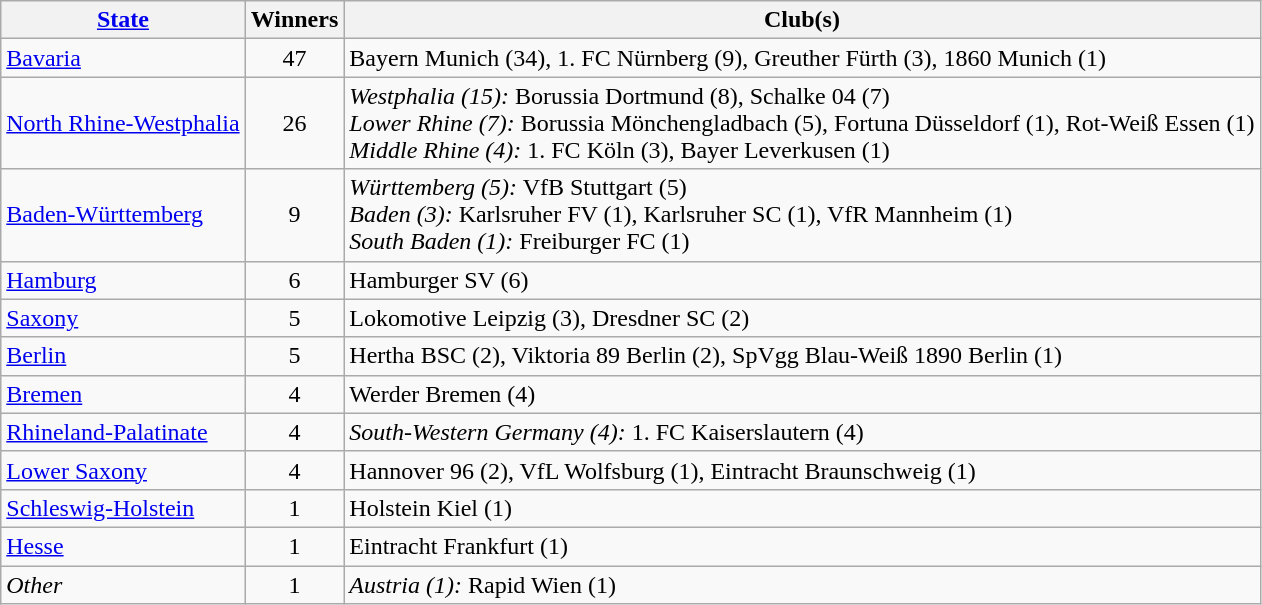<table class="wikitable sortable">
<tr>
<th><a href='#'>State</a></th>
<th>Winners</th>
<th>Club(s)</th>
</tr>
<tr>
<td><a href='#'>Bavaria</a></td>
<td align = center>47</td>
<td>Bayern Munich (34), 1. FC Nürnberg (9), Greuther Fürth (3), 1860 Munich (1)</td>
</tr>
<tr>
<td><a href='#'>North Rhine-Westphalia</a></td>
<td align = center>26</td>
<td><em>Westphalia (15):</em> Borussia Dortmund (8), Schalke 04 (7)<br><em>Lower Rhine (7):</em> Borussia Mönchengladbach (5), Fortuna Düsseldorf (1), Rot-Weiß Essen (1)<br><em>Middle Rhine (4):</em> 1. FC Köln (3), Bayer Leverkusen (1)</td>
</tr>
<tr>
<td><a href='#'>Baden-Württemberg</a></td>
<td align = center>9</td>
<td><em>Württemberg (5):</em> VfB Stuttgart (5)<br><em>Baden (3):</em> Karlsruher FV (1), Karlsruher SC (1), VfR Mannheim (1)<br><em>South Baden (1):</em> Freiburger FC (1)</td>
</tr>
<tr>
<td><a href='#'>Hamburg</a></td>
<td align = center>6</td>
<td>Hamburger SV (6)</td>
</tr>
<tr>
<td><a href='#'>Saxony</a></td>
<td align = center>5</td>
<td>Lokomotive Leipzig (3), Dresdner SC (2)</td>
</tr>
<tr>
<td><a href='#'>Berlin</a></td>
<td align = center>5</td>
<td>Hertha BSC (2), Viktoria 89 Berlin (2), SpVgg Blau-Weiß 1890 Berlin (1)</td>
</tr>
<tr>
<td><a href='#'>Bremen</a></td>
<td align = center>4</td>
<td>Werder Bremen (4)</td>
</tr>
<tr>
<td><a href='#'>Rhineland-Palatinate</a></td>
<td align = center>4</td>
<td><em>South-Western Germany (4):</em> 1. FC Kaiserslautern (4)</td>
</tr>
<tr>
<td><a href='#'>Lower Saxony</a></td>
<td align = center>4</td>
<td>Hannover 96 (2), VfL Wolfsburg (1), Eintracht Braunschweig (1)</td>
</tr>
<tr>
<td><a href='#'>Schleswig-Holstein</a></td>
<td align = center>1</td>
<td>Holstein Kiel (1)</td>
</tr>
<tr>
<td><a href='#'>Hesse</a></td>
<td align = center>1</td>
<td>Eintracht Frankfurt (1)</td>
</tr>
<tr>
<td><em>Other</em></td>
<td align = center>1</td>
<td><em>Austria (1):</em> Rapid Wien (1)</td>
</tr>
</table>
